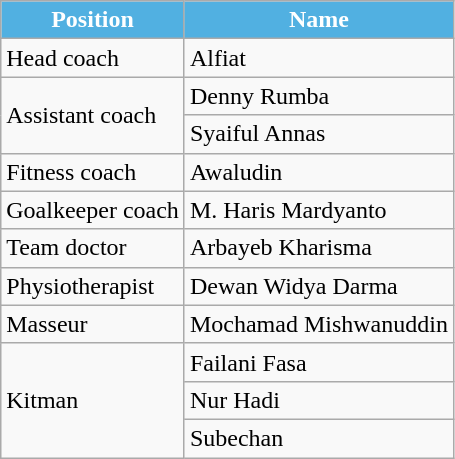<table class="wikitable">
<tr>
<th style="background-color:#51B0E1; color:white;" scope=col>Position</th>
<th style="background-color:#51B0E1; color:white;" scope=col>Name</th>
</tr>
<tr>
<td>Head coach</td>
<td> Alfiat</td>
</tr>
<tr>
<td rowspan="2">Assistant coach</td>
<td> Denny Rumba</td>
</tr>
<tr>
<td> Syaiful Annas</td>
</tr>
<tr>
<td>Fitness coach</td>
<td> Awaludin</td>
</tr>
<tr>
<td>Goalkeeper coach</td>
<td> M. Haris Mardyanto</td>
</tr>
<tr>
<td>Team doctor</td>
<td> Arbayeb Kharisma</td>
</tr>
<tr>
<td>Physiotherapist</td>
<td> Dewan Widya Darma</td>
</tr>
<tr>
<td>Masseur</td>
<td> Mochamad Mishwanuddin</td>
</tr>
<tr>
<td rowspan="3">Kitman</td>
<td> Failani Fasa</td>
</tr>
<tr>
<td> Nur Hadi</td>
</tr>
<tr>
<td> Subechan</td>
</tr>
</table>
